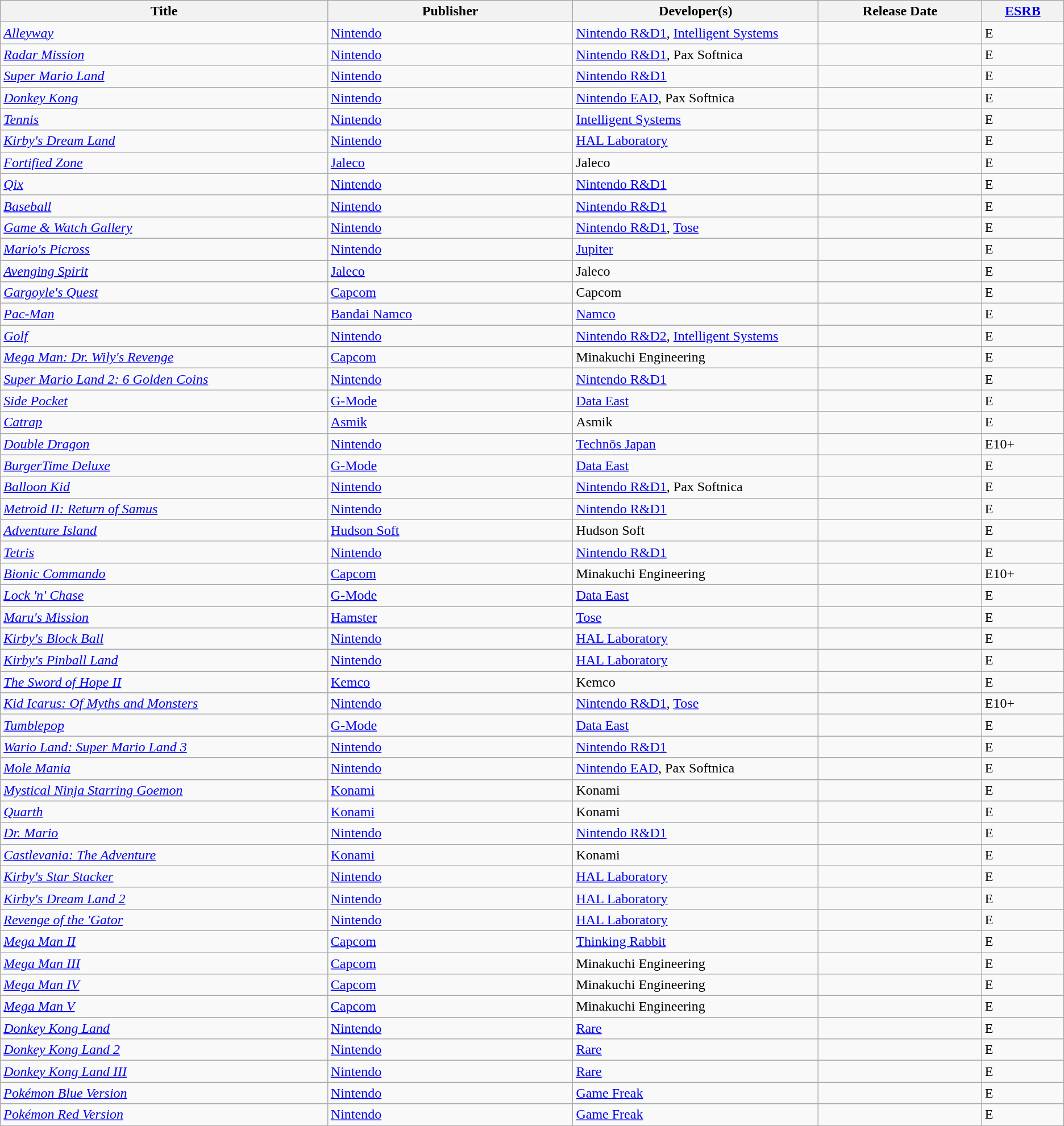<table class="wikitable sortable" style=>
<tr>
<th width="20%">Title</th>
<th width="15%">Publisher</th>
<th width="15%">Developer(s)</th>
<th width="10%">Release Date</th>
<th width="5%"><a href='#'>ESRB</a></th>
</tr>
<tr>
<td><em><a href='#'>Alleyway</a></em></td>
<td><a href='#'>Nintendo</a></td>
<td><a href='#'>Nintendo R&D1</a>, <a href='#'>Intelligent Systems</a></td>
<td></td>
<td>E</td>
</tr>
<tr>
<td><em><a href='#'>Radar Mission</a></em></td>
<td><a href='#'>Nintendo</a></td>
<td><a href='#'>Nintendo R&D1</a>, Pax Softnica</td>
<td></td>
<td>E</td>
</tr>
<tr>
<td><em><a href='#'>Super Mario Land</a></em></td>
<td><a href='#'>Nintendo</a></td>
<td><a href='#'>Nintendo R&D1</a></td>
<td></td>
<td>E</td>
</tr>
<tr>
<td><em><a href='#'>Donkey Kong</a></em></td>
<td><a href='#'>Nintendo</a></td>
<td><a href='#'>Nintendo EAD</a>, Pax Softnica</td>
<td></td>
<td>E</td>
</tr>
<tr>
<td><em><a href='#'>Tennis</a></em></td>
<td><a href='#'>Nintendo</a></td>
<td><a href='#'>Intelligent Systems</a></td>
<td></td>
<td>E</td>
</tr>
<tr>
<td><em><a href='#'>Kirby's Dream Land</a></em></td>
<td><a href='#'>Nintendo</a></td>
<td><a href='#'>HAL Laboratory</a></td>
<td></td>
<td>E</td>
</tr>
<tr>
<td><em><a href='#'>Fortified Zone</a></em></td>
<td><a href='#'>Jaleco</a></td>
<td>Jaleco</td>
<td></td>
<td>E</td>
</tr>
<tr>
<td><em><a href='#'>Qix</a></em></td>
<td><a href='#'>Nintendo</a></td>
<td><a href='#'>Nintendo R&D1</a></td>
<td></td>
<td>E</td>
</tr>
<tr>
<td><em><a href='#'>Baseball</a></em></td>
<td><a href='#'>Nintendo</a></td>
<td><a href='#'>Nintendo R&D1</a></td>
<td></td>
<td>E</td>
</tr>
<tr>
<td><em><a href='#'>Game & Watch Gallery</a></em></td>
<td><a href='#'>Nintendo</a></td>
<td><a href='#'>Nintendo R&D1</a>, <a href='#'>Tose</a></td>
<td></td>
<td>E</td>
</tr>
<tr>
<td><em><a href='#'>Mario's Picross</a></em></td>
<td><a href='#'>Nintendo</a></td>
<td><a href='#'>Jupiter</a></td>
<td></td>
<td>E</td>
</tr>
<tr>
<td><em><a href='#'>Avenging Spirit</a></em></td>
<td><a href='#'>Jaleco</a></td>
<td>Jaleco</td>
<td></td>
<td>E</td>
</tr>
<tr>
<td><em><a href='#'>Gargoyle's Quest</a></em></td>
<td><a href='#'>Capcom</a></td>
<td>Capcom</td>
<td></td>
<td>E</td>
</tr>
<tr>
<td><em><a href='#'>Pac-Man</a></em></td>
<td><a href='#'>Bandai Namco</a></td>
<td><a href='#'>Namco</a></td>
<td></td>
<td>E</td>
</tr>
<tr>
<td><em><a href='#'>Golf</a></em></td>
<td><a href='#'>Nintendo</a></td>
<td><a href='#'>Nintendo R&D2</a>, <a href='#'>Intelligent Systems</a></td>
<td></td>
<td>E</td>
</tr>
<tr>
<td><em><a href='#'>Mega Man: Dr. Wily's Revenge</a></em></td>
<td><a href='#'>Capcom</a></td>
<td>Minakuchi Engineering</td>
<td></td>
<td>E</td>
</tr>
<tr>
<td><em><a href='#'>Super Mario Land 2: 6 Golden Coins</a></em></td>
<td><a href='#'>Nintendo</a></td>
<td><a href='#'>Nintendo R&D1</a></td>
<td></td>
<td>E</td>
</tr>
<tr>
<td><em><a href='#'>Side Pocket</a></em></td>
<td><a href='#'>G-Mode</a></td>
<td><a href='#'>Data East</a></td>
<td></td>
<td>E</td>
</tr>
<tr>
<td><em><a href='#'>Catrap</a></em></td>
<td><a href='#'>Asmik</a></td>
<td>Asmik</td>
<td></td>
<td>E</td>
</tr>
<tr>
<td><em><a href='#'>Double Dragon</a></em></td>
<td><a href='#'>Nintendo</a></td>
<td><a href='#'>Technōs Japan</a></td>
<td></td>
<td>E10+</td>
</tr>
<tr>
<td><em><a href='#'>BurgerTime Deluxe</a></em></td>
<td><a href='#'>G-Mode</a></td>
<td><a href='#'>Data East</a></td>
<td></td>
<td>E</td>
</tr>
<tr>
<td><em><a href='#'>Balloon Kid</a></em></td>
<td><a href='#'>Nintendo</a></td>
<td><a href='#'>Nintendo R&D1</a>, Pax Softnica</td>
<td></td>
<td>E</td>
</tr>
<tr>
<td><em><a href='#'>Metroid II: Return of Samus</a></em></td>
<td><a href='#'>Nintendo</a></td>
<td><a href='#'>Nintendo R&D1</a></td>
<td></td>
<td>E</td>
</tr>
<tr>
<td><em><a href='#'>Adventure Island</a></em></td>
<td><a href='#'>Hudson Soft</a></td>
<td>Hudson Soft</td>
<td></td>
<td>E</td>
</tr>
<tr>
<td><em><a href='#'>Tetris</a></em></td>
<td><a href='#'>Nintendo</a></td>
<td><a href='#'>Nintendo R&D1</a></td>
<td></td>
<td>E</td>
</tr>
<tr>
<td><em><a href='#'>Bionic Commando</a></em></td>
<td><a href='#'>Capcom</a></td>
<td>Minakuchi Engineering</td>
<td></td>
<td>E10+</td>
</tr>
<tr>
<td><em><a href='#'>Lock 'n' Chase</a></em></td>
<td><a href='#'>G-Mode</a></td>
<td><a href='#'>Data East</a></td>
<td></td>
<td>E</td>
</tr>
<tr>
<td><em><a href='#'>Maru's Mission</a></em></td>
<td><a href='#'>Hamster</a></td>
<td><a href='#'>Tose</a></td>
<td></td>
<td>E</td>
</tr>
<tr>
<td><em><a href='#'>Kirby's Block Ball</a></em></td>
<td><a href='#'>Nintendo</a></td>
<td><a href='#'>HAL Laboratory</a></td>
<td></td>
<td>E</td>
</tr>
<tr>
<td><em><a href='#'>Kirby's Pinball Land</a></em></td>
<td><a href='#'>Nintendo</a></td>
<td><a href='#'>HAL Laboratory</a></td>
<td></td>
<td>E</td>
</tr>
<tr>
<td><em><a href='#'>The Sword of Hope II</a></em></td>
<td><a href='#'>Kemco</a></td>
<td>Kemco</td>
<td></td>
<td>E</td>
</tr>
<tr>
<td><em><a href='#'>Kid Icarus: Of Myths and Monsters</a></em></td>
<td><a href='#'>Nintendo</a></td>
<td><a href='#'>Nintendo R&D1</a>, <a href='#'>Tose</a></td>
<td></td>
<td>E10+</td>
</tr>
<tr>
<td><em><a href='#'>Tumblepop</a></em></td>
<td><a href='#'>G-Mode</a></td>
<td><a href='#'>Data East</a></td>
<td></td>
<td>E</td>
</tr>
<tr>
<td><em><a href='#'>Wario Land: Super Mario Land 3</a></em></td>
<td><a href='#'>Nintendo</a></td>
<td><a href='#'>Nintendo R&D1</a></td>
<td></td>
<td>E</td>
</tr>
<tr>
<td><em><a href='#'>Mole Mania</a></em></td>
<td><a href='#'>Nintendo</a></td>
<td><a href='#'>Nintendo EAD</a>, Pax Softnica</td>
<td></td>
<td>E</td>
</tr>
<tr>
<td><em><a href='#'>Mystical Ninja Starring Goemon</a></em></td>
<td><a href='#'>Konami</a></td>
<td>Konami</td>
<td></td>
<td>E</td>
</tr>
<tr>
<td><em><a href='#'>Quarth</a></em></td>
<td><a href='#'>Konami</a></td>
<td>Konami</td>
<td></td>
<td>E</td>
</tr>
<tr>
<td><em><a href='#'>Dr. Mario</a></em></td>
<td><a href='#'>Nintendo</a></td>
<td><a href='#'>Nintendo R&D1</a></td>
<td></td>
<td>E</td>
</tr>
<tr>
<td><em><a href='#'>Castlevania: The Adventure</a></em></td>
<td><a href='#'>Konami</a></td>
<td>Konami</td>
<td></td>
<td>E</td>
</tr>
<tr>
<td><em><a href='#'>Kirby's Star Stacker</a></em></td>
<td><a href='#'>Nintendo</a></td>
<td><a href='#'>HAL Laboratory</a></td>
<td></td>
<td>E</td>
</tr>
<tr>
<td><em><a href='#'>Kirby's Dream Land 2</a></em></td>
<td><a href='#'>Nintendo</a></td>
<td><a href='#'>HAL Laboratory</a></td>
<td></td>
<td>E</td>
</tr>
<tr>
<td><em><a href='#'>Revenge of the 'Gator</a></em></td>
<td><a href='#'>Nintendo</a></td>
<td><a href='#'>HAL Laboratory</a></td>
<td></td>
<td>E</td>
</tr>
<tr>
<td><em><a href='#'>Mega Man II</a></em></td>
<td><a href='#'>Capcom</a></td>
<td><a href='#'>Thinking Rabbit</a></td>
<td></td>
<td>E</td>
</tr>
<tr>
<td><em><a href='#'>Mega Man III</a></em></td>
<td><a href='#'>Capcom</a></td>
<td>Minakuchi Engineering</td>
<td></td>
<td>E</td>
</tr>
<tr>
<td><em><a href='#'>Mega Man IV</a></em></td>
<td><a href='#'>Capcom</a></td>
<td>Minakuchi Engineering</td>
<td></td>
<td>E</td>
</tr>
<tr>
<td><em><a href='#'>Mega Man V</a></em></td>
<td><a href='#'>Capcom</a></td>
<td>Minakuchi Engineering</td>
<td></td>
<td>E</td>
</tr>
<tr>
<td><em><a href='#'>Donkey Kong Land</a></em></td>
<td><a href='#'>Nintendo</a></td>
<td><a href='#'>Rare</a></td>
<td></td>
<td>E</td>
</tr>
<tr>
<td><em><a href='#'>Donkey Kong Land 2</a></em></td>
<td><a href='#'>Nintendo</a></td>
<td><a href='#'>Rare</a></td>
<td></td>
<td>E</td>
</tr>
<tr>
<td><em><a href='#'>Donkey Kong Land III</a></em></td>
<td><a href='#'>Nintendo</a></td>
<td><a href='#'>Rare</a></td>
<td></td>
<td>E</td>
</tr>
<tr>
<td><em><a href='#'>Pokémon Blue Version</a></em></td>
<td><a href='#'>Nintendo</a></td>
<td><a href='#'>Game Freak</a></td>
<td></td>
<td>E</td>
</tr>
<tr>
<td><em><a href='#'>Pokémon Red Version</a></em></td>
<td><a href='#'>Nintendo</a></td>
<td><a href='#'>Game Freak</a></td>
<td></td>
<td>E</td>
</tr>
</table>
